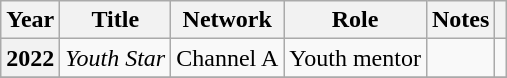<table class="wikitable sortable plainrowheaders">
<tr>
<th scope="col">Year</th>
<th scope="col">Title</th>
<th scope="col">Network</th>
<th scope="col">Role</th>
<th scope="col">Notes</th>
<th scope="col" class="unsortable"></th>
</tr>
<tr>
<th scope="row">2022</th>
<td><em>Youth Star</em></td>
<td>Channel A</td>
<td>Youth mentor</td>
<td></td>
<td style="text-align:center"></td>
</tr>
<tr>
</tr>
</table>
